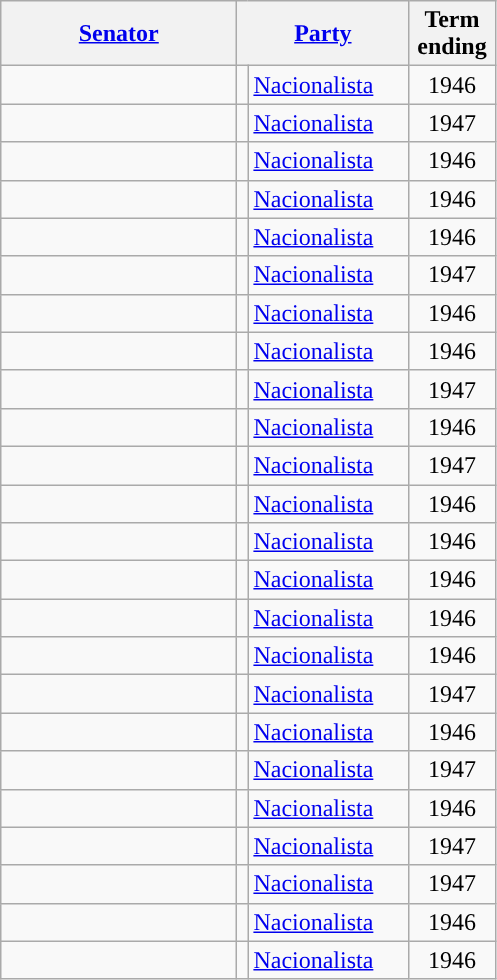<table class="wikitable sortable">
<tr>
<th width="150px"><a href='#'>Senator</a></th>
<th colspan="2"><a href='#'>Party</a></th>
<th width="50px">Term ending</th>
</tr>
<tr>
<td></td>
<td></td>
<td width="100px"><a href='#'>Nacionalista</a></td>
<td align="center">1946</td>
</tr>
<tr>
<td></td>
<td></td>
<td><a href='#'>Nacionalista</a></td>
<td align="center">1947</td>
</tr>
<tr>
<td></td>
<td></td>
<td><a href='#'>Nacionalista</a></td>
<td align="center">1946</td>
</tr>
<tr>
<td></td>
<td></td>
<td><a href='#'>Nacionalista</a></td>
<td align="center">1946</td>
</tr>
<tr>
<td></td>
<td></td>
<td><a href='#'>Nacionalista</a></td>
<td align="center">1946</td>
</tr>
<tr>
<td></td>
<td></td>
<td><a href='#'>Nacionalista</a></td>
<td align="center">1947</td>
</tr>
<tr>
<td></td>
<td></td>
<td><a href='#'>Nacionalista</a></td>
<td align="center">1946</td>
</tr>
<tr>
<td></td>
<td></td>
<td><a href='#'>Nacionalista</a></td>
<td align="center">1946</td>
</tr>
<tr>
<td></td>
<td></td>
<td><a href='#'>Nacionalista</a></td>
<td align="center">1947</td>
</tr>
<tr>
<td></td>
<td></td>
<td><a href='#'>Nacionalista</a></td>
<td align="center">1946</td>
</tr>
<tr>
<td></td>
<td></td>
<td><a href='#'>Nacionalista</a></td>
<td align="center">1947</td>
</tr>
<tr>
<td></td>
<td></td>
<td><a href='#'>Nacionalista</a></td>
<td align="center">1946</td>
</tr>
<tr>
<td></td>
<td></td>
<td><a href='#'>Nacionalista</a></td>
<td align="center">1946</td>
</tr>
<tr>
<td></td>
<td></td>
<td><a href='#'>Nacionalista</a></td>
<td align="center">1946</td>
</tr>
<tr>
<td></td>
<td></td>
<td><a href='#'>Nacionalista</a></td>
<td align="center">1946</td>
</tr>
<tr>
<td></td>
<td></td>
<td><a href='#'>Nacionalista</a></td>
<td align="center">1946</td>
</tr>
<tr>
<td></td>
<td></td>
<td><a href='#'>Nacionalista</a></td>
<td align="center">1947</td>
</tr>
<tr>
<td></td>
<td></td>
<td><a href='#'>Nacionalista</a></td>
<td align="center">1946</td>
</tr>
<tr>
<td></td>
<td></td>
<td><a href='#'>Nacionalista</a></td>
<td align="center">1947</td>
</tr>
<tr>
<td></td>
<td></td>
<td><a href='#'>Nacionalista</a></td>
<td align="center">1946</td>
</tr>
<tr>
<td></td>
<td></td>
<td><a href='#'>Nacionalista</a></td>
<td align="center">1947</td>
</tr>
<tr>
<td></td>
<td></td>
<td><a href='#'>Nacionalista</a></td>
<td align="center">1947</td>
</tr>
<tr>
<td></td>
<td></td>
<td><a href='#'>Nacionalista</a></td>
<td align="center">1946</td>
</tr>
<tr>
<td></td>
<td></td>
<td><a href='#'>Nacionalista</a></td>
<td align="center">1946</td>
</tr>
</table>
